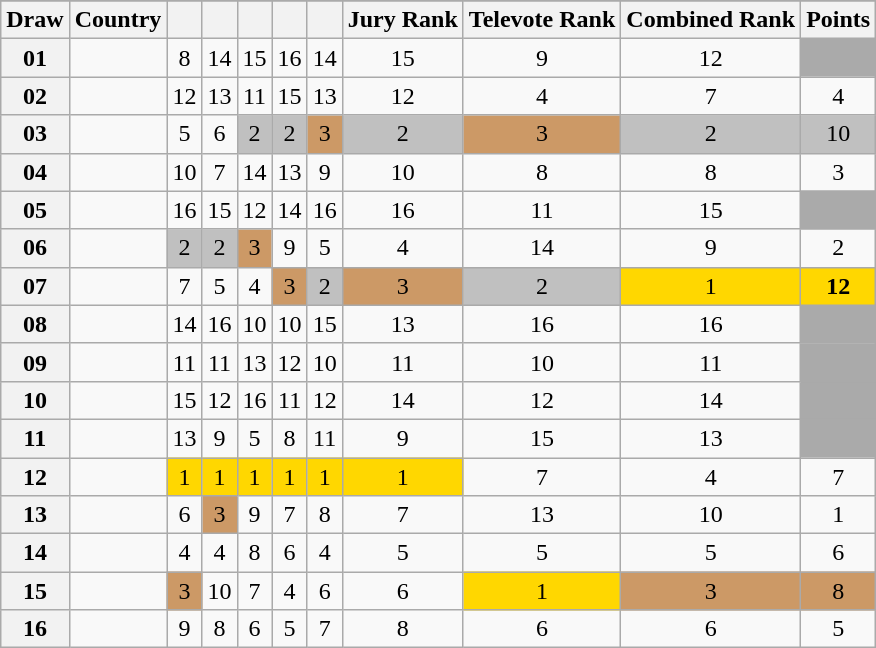<table class="sortable wikitable collapsible plainrowheaders" style="text-align:center;">
<tr>
</tr>
<tr>
<th scope="col">Draw</th>
<th scope="col">Country</th>
<th scope="col"><small></small></th>
<th scope="col"><small></small></th>
<th scope="col"><small></small></th>
<th scope="col"><small></small></th>
<th scope="col"><small></small></th>
<th scope="col">Jury Rank</th>
<th scope="col">Televote Rank</th>
<th scope="col">Combined Rank</th>
<th scope="col">Points</th>
</tr>
<tr>
<th scope="row" style="text-align:center;">01</th>
<td style="text-align:left;"></td>
<td>8</td>
<td>14</td>
<td>15</td>
<td>16</td>
<td>14</td>
<td>15</td>
<td>9</td>
<td>12</td>
<td style="background:#AAAAAA;"></td>
</tr>
<tr>
<th scope="row" style="text-align:center;">02</th>
<td style="text-align:left;"></td>
<td>12</td>
<td>13</td>
<td>11</td>
<td>15</td>
<td>13</td>
<td>12</td>
<td>4</td>
<td>7</td>
<td>4</td>
</tr>
<tr>
<th scope="row" style="text-align:center;">03</th>
<td style="text-align:left;"></td>
<td>5</td>
<td>6</td>
<td style="background:silver;">2</td>
<td style="background:silver;">2</td>
<td style="background:#CC9966;">3</td>
<td style="background:silver;">2</td>
<td style="background:#CC9966;">3</td>
<td style="background:silver;">2</td>
<td style="background:silver;">10</td>
</tr>
<tr>
<th scope="row" style="text-align:center;">04</th>
<td style="text-align:left;"></td>
<td>10</td>
<td>7</td>
<td>14</td>
<td>13</td>
<td>9</td>
<td>10</td>
<td>8</td>
<td>8</td>
<td>3</td>
</tr>
<tr>
<th scope="row" style="text-align:center;">05</th>
<td style="text-align:left;"></td>
<td>16</td>
<td>15</td>
<td>12</td>
<td>14</td>
<td>16</td>
<td>16</td>
<td>11</td>
<td>15</td>
<td style="background:#AAAAAA;"></td>
</tr>
<tr>
<th scope="row" style="text-align:center;">06</th>
<td style="text-align:left;"></td>
<td style="background:silver;">2</td>
<td style="background:silver;">2</td>
<td style="background:#CC9966;">3</td>
<td>9</td>
<td>5</td>
<td>4</td>
<td>14</td>
<td>9</td>
<td>2</td>
</tr>
<tr>
<th scope="row" style="text-align:center;">07</th>
<td style="text-align:left;"></td>
<td>7</td>
<td>5</td>
<td>4</td>
<td style="background:#CC9966;">3</td>
<td style="background:silver;">2</td>
<td style="background:#CC9966;">3</td>
<td style="background:silver;">2</td>
<td style="background:gold;">1</td>
<td style="background:gold;"><strong>12</strong></td>
</tr>
<tr>
<th scope="row" style="text-align:center;">08</th>
<td style="text-align:left;"></td>
<td>14</td>
<td>16</td>
<td>10</td>
<td>10</td>
<td>15</td>
<td>13</td>
<td>16</td>
<td>16</td>
<td style="background:#AAAAAA;"></td>
</tr>
<tr>
<th scope="row" style="text-align:center;">09</th>
<td style="text-align:left;"></td>
<td>11</td>
<td>11</td>
<td>13</td>
<td>12</td>
<td>10</td>
<td>11</td>
<td>10</td>
<td>11</td>
<td style="background:#AAAAAA;"></td>
</tr>
<tr>
<th scope="row" style="text-align:center;">10</th>
<td style="text-align:left;"></td>
<td>15</td>
<td>12</td>
<td>16</td>
<td>11</td>
<td>12</td>
<td>14</td>
<td>12</td>
<td>14</td>
<td style="background:#AAAAAA;"></td>
</tr>
<tr>
<th scope="row" style="text-align:center;">11</th>
<td style="text-align:left;"></td>
<td>13</td>
<td>9</td>
<td>5</td>
<td>8</td>
<td>11</td>
<td>9</td>
<td>15</td>
<td>13</td>
<td style="background:#AAAAAA;"></td>
</tr>
<tr>
<th scope="row" style="text-align:center;">12</th>
<td style="text-align:left;"></td>
<td style="background:gold;">1</td>
<td style="background:gold;">1</td>
<td style="background:gold;">1</td>
<td style="background:gold;">1</td>
<td style="background:gold;">1</td>
<td style="background:gold;">1</td>
<td>7</td>
<td>4</td>
<td>7</td>
</tr>
<tr>
<th scope="row" style="text-align:center;">13</th>
<td style="text-align:left;"></td>
<td>6</td>
<td style="background:#CC9966;">3</td>
<td>9</td>
<td>7</td>
<td>8</td>
<td>7</td>
<td>13</td>
<td>10</td>
<td>1</td>
</tr>
<tr>
<th scope="row" style="text-align:center;">14</th>
<td style="text-align:left;"></td>
<td>4</td>
<td>4</td>
<td>8</td>
<td>6</td>
<td>4</td>
<td>5</td>
<td>5</td>
<td>5</td>
<td>6</td>
</tr>
<tr>
<th scope="row" style="text-align:center;">15</th>
<td style="text-align:left;"></td>
<td style="background:#CC9966;">3</td>
<td>10</td>
<td>7</td>
<td>4</td>
<td>6</td>
<td>6</td>
<td style="background:gold;">1</td>
<td style="background:#CC9966;">3</td>
<td style="background:#CC9966;">8</td>
</tr>
<tr>
<th scope="row" style="text-align:center;">16</th>
<td style="text-align:left;"></td>
<td>9</td>
<td>8</td>
<td>6</td>
<td>5</td>
<td>7</td>
<td>8</td>
<td>6</td>
<td>6</td>
<td>5</td>
</tr>
</table>
